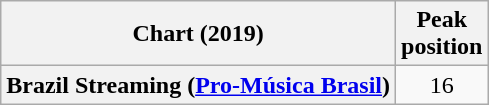<table class="wikitable plainrowheaders" style="text-align:center">
<tr>
<th scope="col">Chart (2019)</th>
<th scope="col">Peak<br>position</th>
</tr>
<tr>
<th scope="row">Brazil Streaming (<a href='#'>Pro-Música Brasil</a>)</th>
<td>16</td>
</tr>
</table>
